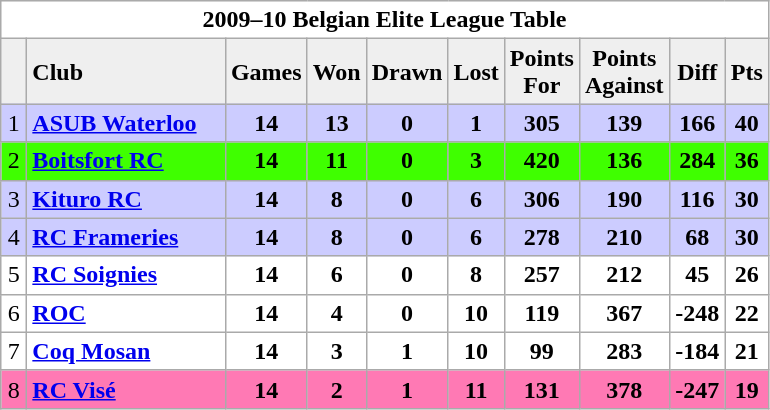<table class="wikitable" style="float:left; margin-right:15px; text-align: center;">
<tr>
<td colspan="12" style="background:#fff;" cellpadding="0" cellspacing="0"><strong>2009–10 Belgian Elite League Table</strong></td>
</tr>
<tr>
<th style="background:#efefef; width:10px;"></th>
<th style="text-align:left; background:#efefef; width:125px;">Club</th>
<th style="background:#efefef; width:20px;">Games</th>
<th style="background:#efefef; width:20px;">Won</th>
<th style="background:#efefef; width:20px;">Drawn</th>
<th style="background:#efefef; width:20px;">Lost</th>
<th style="background:#efefef; width:20px;">Points For</th>
<th style="background:#efefef; width:20px;">Points Against</th>
<th style="background:#efefef; width:30px;">Diff</th>
<th style="background:#efefef; width:20px;">Pts</th>
</tr>
<tr style="background:#ccf; text-align:center;">
<td>1</td>
<td align=left><strong><a href='#'>ASUB Waterloo</a></strong></td>
<td><strong>14</strong></td>
<td><strong>13</strong></td>
<td><strong>0</strong></td>
<td><strong>1</strong></td>
<td><strong>305</strong></td>
<td><strong>139</strong></td>
<td><strong>166</strong></td>
<td><strong>40</strong></td>
</tr>
<tr style="background:#3fff00; text-align:center;">
<td>2</td>
<td align=left><strong><a href='#'>Boitsfort RC</a></strong></td>
<td><strong>14</strong></td>
<td><strong>11</strong></td>
<td><strong>0</strong></td>
<td><strong>3</strong></td>
<td><strong>420</strong></td>
<td><strong>136</strong></td>
<td><strong>284</strong></td>
<td><strong>36</strong></td>
</tr>
<tr style="background:#ccf; text-align:center;">
<td>3</td>
<td align=left><strong><a href='#'>Kituro RC</a></strong></td>
<td><strong>14</strong></td>
<td><strong>8</strong></td>
<td><strong>0</strong></td>
<td><strong>6</strong></td>
<td><strong>306</strong></td>
<td><strong>190</strong></td>
<td><strong>116</strong></td>
<td><strong>30</strong></td>
</tr>
<tr style="background:#ccf; text-align:center;">
<td>4</td>
<td align=left><strong><a href='#'>RC Frameries</a></strong></td>
<td><strong>14</strong></td>
<td><strong>8</strong></td>
<td><strong>0</strong></td>
<td><strong>6</strong></td>
<td><strong>278</strong></td>
<td><strong>210</strong></td>
<td><strong>68</strong></td>
<td><strong>30</strong></td>
</tr>
<tr style="background:#fff; text-align:center;">
<td>5</td>
<td align=left><strong><a href='#'>RC Soignies</a></strong></td>
<td><strong>14</strong></td>
<td><strong>6</strong></td>
<td><strong>0</strong></td>
<td><strong>8</strong></td>
<td><strong>257</strong></td>
<td><strong>212</strong></td>
<td><strong>45</strong></td>
<td><strong>26</strong></td>
</tr>
<tr style="background:#fff; text-align:center;">
<td>6</td>
<td align=left><strong><a href='#'>ROC</a></strong></td>
<td><strong>14</strong></td>
<td><strong>4</strong></td>
<td><strong>0</strong></td>
<td><strong>10</strong></td>
<td><strong>119</strong></td>
<td><strong>367</strong></td>
<td><strong>-248</strong></td>
<td><strong>22</strong></td>
</tr>
<tr style="background:#fff; text-align:center;">
<td>7</td>
<td align=left><strong><a href='#'>Coq Mosan</a></strong></td>
<td><strong>14</strong></td>
<td><strong>3</strong></td>
<td><strong>1</strong></td>
<td><strong>10</strong></td>
<td><strong>99</strong></td>
<td><strong>283</strong></td>
<td><strong>-184</strong></td>
<td><strong>21</strong></td>
</tr>
<tr style="background:#ff79B4; text-align:center;">
<td>8</td>
<td align=left><strong><a href='#'>RC Visé</a></strong></td>
<td><strong>14</strong></td>
<td><strong>2</strong></td>
<td><strong>1</strong></td>
<td><strong>11</strong></td>
<td><strong>131</strong></td>
<td><strong>378</strong></td>
<td><strong>-247</strong></td>
<td><strong>19</strong></td>
</tr>
</table>
